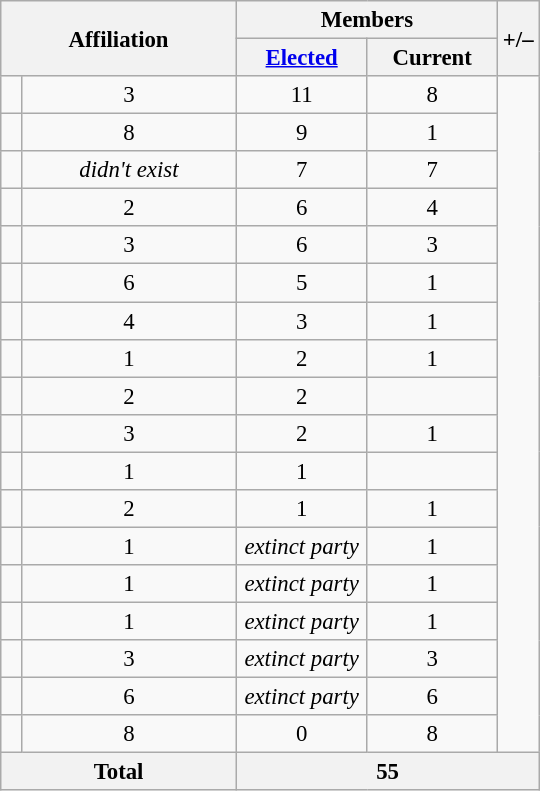<table class="wikitable" border="1" style="font-size: 95%; text-align: center;">
<tr>
<th colspan="2" rowspan="2" class=unsortable style="text-align: center; vertical-align: middle; width: 150px;">Affiliation</th>
<th colspan="2" style="vertical-align: top;">Members</th>
<th rowspan="2">+/–</th>
</tr>
<tr>
<th data-sort-type=number style="width: 80px;"><a href='#'>Elected</a></th>
<th style="width: 80px;">Current</th>
</tr>
<tr>
<td></td>
<td>3</td>
<td>11</td>
<td>8</td>
</tr>
<tr>
<td></td>
<td>8</td>
<td>9</td>
<td>1</td>
</tr>
<tr>
<td></td>
<td><em>didn't exist</em></td>
<td>7</td>
<td>7</td>
</tr>
<tr>
<td></td>
<td>2</td>
<td>6</td>
<td>4</td>
</tr>
<tr>
<td></td>
<td>3</td>
<td>6</td>
<td>3</td>
</tr>
<tr>
<td></td>
<td>6</td>
<td>5</td>
<td>1</td>
</tr>
<tr>
<td></td>
<td>4</td>
<td>3</td>
<td>1</td>
</tr>
<tr>
<td></td>
<td>1</td>
<td>2</td>
<td>1</td>
</tr>
<tr>
<td></td>
<td>2</td>
<td>2</td>
<td></td>
</tr>
<tr>
<td></td>
<td>3</td>
<td>2</td>
<td>1</td>
</tr>
<tr>
<td></td>
<td>1</td>
<td>1</td>
<td></td>
</tr>
<tr>
<td></td>
<td>2</td>
<td>1</td>
<td>1</td>
</tr>
<tr>
<td></td>
<td>1</td>
<td><em>extinct party</em></td>
<td>1</td>
</tr>
<tr>
<td></td>
<td>1</td>
<td><em>extinct party</em></td>
<td>1</td>
</tr>
<tr>
<td></td>
<td>1</td>
<td><em>extinct party</em></td>
<td>1</td>
</tr>
<tr>
<td></td>
<td>3</td>
<td><em>extinct party</em></td>
<td>3</td>
</tr>
<tr>
<td></td>
<td>6</td>
<td><em>extinct party</em></td>
<td>6</td>
</tr>
<tr>
<td></td>
<td>8</td>
<td>0</td>
<td>8</td>
</tr>
<tr>
<th colspan="2">Total</th>
<th colspan="3">55</th>
</tr>
</table>
